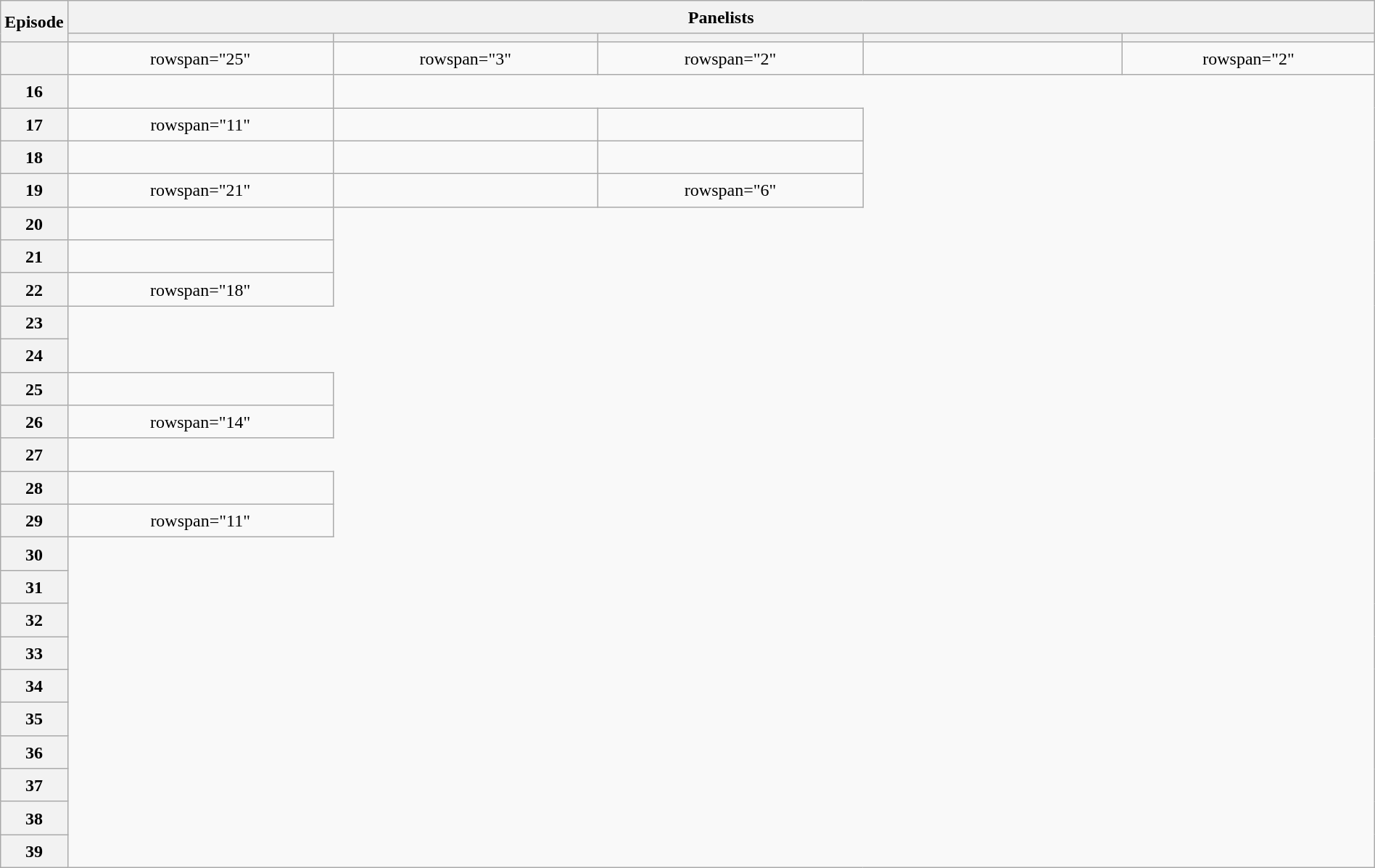<table class="wikitable plainrowheaders mw-collapsible" style="text-align:center; line-height:23px; width:100%;">
<tr>
<th rowspan="2" width="1%">Episode</th>
<th colspan="5">Panelists</th>
</tr>
<tr>
<th width="20%"></th>
<th width="20%"></th>
<th width="20%"></th>
<th width="20%"></th>
<th width="20%"></th>
</tr>
<tr>
<th></th>
<td>rowspan="25" </td>
<td>rowspan="3" </td>
<td>rowspan="2" </td>
<td></td>
<td>rowspan="2" </td>
</tr>
<tr>
<th>16</th>
<td></td>
</tr>
<tr>
<th>17</th>
<td>rowspan="11" </td>
<td></td>
<td></td>
</tr>
<tr>
<th>18</th>
<td></td>
<td></td>
<td></td>
</tr>
<tr>
<th>19</th>
<td>rowspan="21" </td>
<td></td>
<td>rowspan="6" </td>
</tr>
<tr>
<th>20</th>
<td></td>
</tr>
<tr>
<th>21</th>
<td></td>
</tr>
<tr>
<th>22</th>
<td>rowspan="18" </td>
</tr>
<tr>
<th>23</th>
</tr>
<tr>
<th>24</th>
</tr>
<tr>
<th>25</th>
<td></td>
</tr>
<tr>
<th>26</th>
<td>rowspan="14" </td>
</tr>
<tr>
<th>27</th>
</tr>
<tr>
<th>28</th>
<td></td>
</tr>
<tr>
<th>29</th>
<td>rowspan="11" </td>
</tr>
<tr>
<th>30</th>
</tr>
<tr>
<th>31</th>
</tr>
<tr>
<th>32</th>
</tr>
<tr>
<th>33</th>
</tr>
<tr>
<th>34</th>
</tr>
<tr>
<th>35</th>
</tr>
<tr>
<th>36</th>
</tr>
<tr>
<th>37</th>
</tr>
<tr>
<th>38</th>
</tr>
<tr>
<th>39</th>
</tr>
</table>
